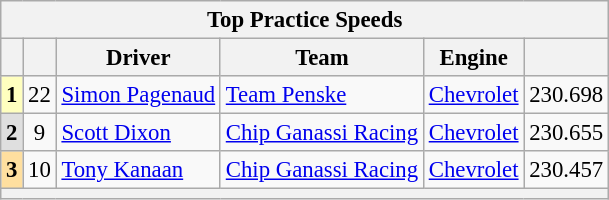<table class="wikitable" style="font-size:95%;">
<tr>
<th colspan=6>Top Practice Speeds</th>
</tr>
<tr>
<th></th>
<th></th>
<th>Driver</th>
<th>Team</th>
<th>Engine</th>
<th></th>
</tr>
<tr>
<td align=center style="background:#FFFFBF;"><strong>1</strong></td>
<td align=center>22</td>
<td> <a href='#'>Simon Pagenaud</a></td>
<td><a href='#'>Team Penske</a></td>
<td><a href='#'>Chevrolet</a></td>
<td align=center>230.698</td>
</tr>
<tr>
<td align=center style="background:#DFDFDF;"><strong>2</strong></td>
<td align=center>9</td>
<td> <a href='#'>Scott Dixon</a></td>
<td><a href='#'>Chip Ganassi Racing</a></td>
<td><a href='#'>Chevrolet</a></td>
<td align=center>230.655</td>
</tr>
<tr>
<td align=center style="background:#FFDF9F;"><strong>3</strong></td>
<td align=center>10</td>
<td> <a href='#'>Tony Kanaan</a></td>
<td><a href='#'>Chip Ganassi Racing</a></td>
<td><a href='#'>Chevrolet</a></td>
<td align=center>230.457</td>
</tr>
<tr>
<th colspan=6></th>
</tr>
</table>
